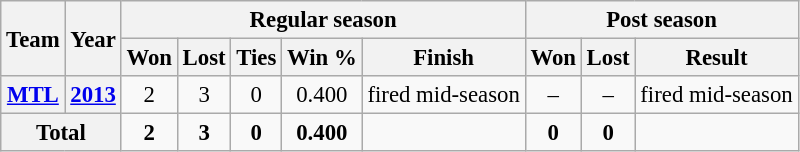<table class="wikitable" style="font-size: 95%; text-align:center;">
<tr>
<th rowspan="2">Team</th>
<th rowspan="2">Year</th>
<th colspan="5">Regular season</th>
<th colspan="4">Post season</th>
</tr>
<tr>
<th>Won</th>
<th>Lost</th>
<th>Ties</th>
<th>Win %</th>
<th>Finish</th>
<th>Won</th>
<th>Lost</th>
<th>Result</th>
</tr>
<tr>
<th><a href='#'>MTL</a></th>
<th><a href='#'>2013</a></th>
<td>2</td>
<td>3</td>
<td>0</td>
<td>0.400</td>
<td>fired mid-season</td>
<td>–</td>
<td>–</td>
<td>fired mid-season</td>
</tr>
<tr>
<th colspan="2"><strong>Total</strong></th>
<td><strong>2</strong></td>
<td><strong>3</strong></td>
<td><strong>0</strong></td>
<td><strong>0.400</strong></td>
<td></td>
<td><strong>0</strong></td>
<td><strong>0</strong></td>
<td></td>
</tr>
</table>
